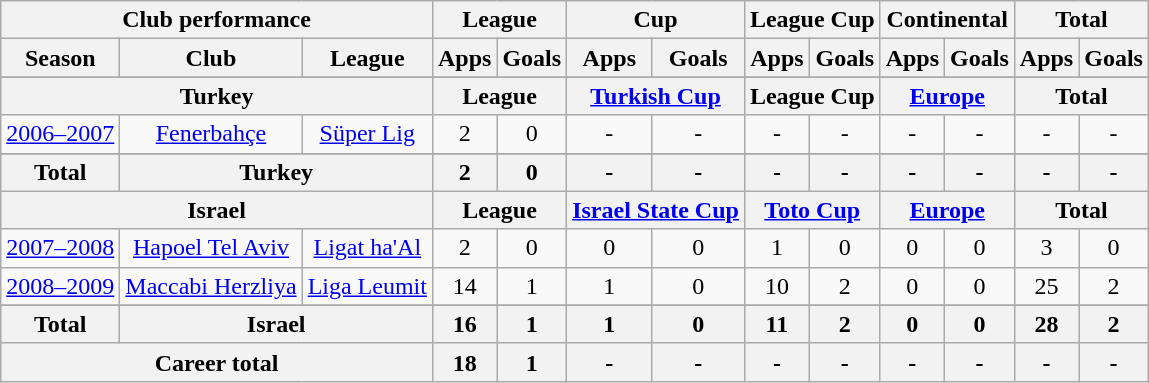<table class="wikitable" style="text-align:center">
<tr>
<th colspan=3>Club performance</th>
<th colspan=2>League</th>
<th colspan=2>Cup</th>
<th colspan=2>League Cup</th>
<th colspan=2>Continental</th>
<th colspan=2>Total</th>
</tr>
<tr>
<th>Season</th>
<th>Club</th>
<th>League</th>
<th>Apps</th>
<th>Goals</th>
<th>Apps</th>
<th>Goals</th>
<th>Apps</th>
<th>Goals</th>
<th>Apps</th>
<th>Goals</th>
<th>Apps</th>
<th>Goals</th>
</tr>
<tr>
</tr>
<tr>
<th colspan=3>Turkey</th>
<th colspan=2>League</th>
<th colspan=2><a href='#'>Turkish Cup</a></th>
<th colspan=2>League Cup</th>
<th colspan=2><a href='#'>Europe</a></th>
<th colspan=2>Total</th>
</tr>
<tr>
<td><a href='#'>2006–2007</a></td>
<td><a href='#'>Fenerbahçe</a></td>
<td><a href='#'>Süper Lig</a></td>
<td>2</td>
<td>0</td>
<td>-</td>
<td>-</td>
<td>-</td>
<td>-</td>
<td>-</td>
<td>-</td>
<td>-</td>
<td>-</td>
</tr>
<tr>
</tr>
<tr>
<th rowspan=1>Total</th>
<th colspan=2>Turkey</th>
<th>2</th>
<th>0</th>
<th>-</th>
<th>-</th>
<th>-</th>
<th>-</th>
<th>-</th>
<th>-</th>
<th>-</th>
<th>-</th>
</tr>
<tr>
<th colspan=3>Israel</th>
<th colspan=2>League</th>
<th colspan=2><a href='#'>Israel State Cup</a></th>
<th colspan=2><a href='#'>Toto Cup</a></th>
<th colspan=2><a href='#'>Europe</a></th>
<th colspan=2>Total</th>
</tr>
<tr>
<td><a href='#'>2007–2008</a></td>
<td><a href='#'>Hapoel Tel Aviv</a></td>
<td><a href='#'>Ligat ha'Al</a></td>
<td>2</td>
<td>0</td>
<td>0</td>
<td>0</td>
<td>1</td>
<td>0</td>
<td>0</td>
<td>0</td>
<td>3</td>
<td>0</td>
</tr>
<tr>
<td><a href='#'>2008–2009</a></td>
<td><a href='#'>Maccabi Herzliya</a></td>
<td><a href='#'>Liga Leumit</a></td>
<td>14</td>
<td>1</td>
<td>1</td>
<td>0</td>
<td>10</td>
<td>2</td>
<td>0</td>
<td>0</td>
<td>25</td>
<td>2</td>
</tr>
<tr>
</tr>
<tr>
<th rowspan=1>Total</th>
<th colspan=2>Israel</th>
<th>16</th>
<th>1</th>
<th>1</th>
<th>0</th>
<th>11</th>
<th>2</th>
<th>0</th>
<th>0</th>
<th>28</th>
<th>2</th>
</tr>
<tr>
<th colspan=3>Career total</th>
<th>18</th>
<th>1</th>
<th>-</th>
<th>-</th>
<th>-</th>
<th>-</th>
<th>-</th>
<th>-</th>
<th>-</th>
<th>-</th>
</tr>
</table>
